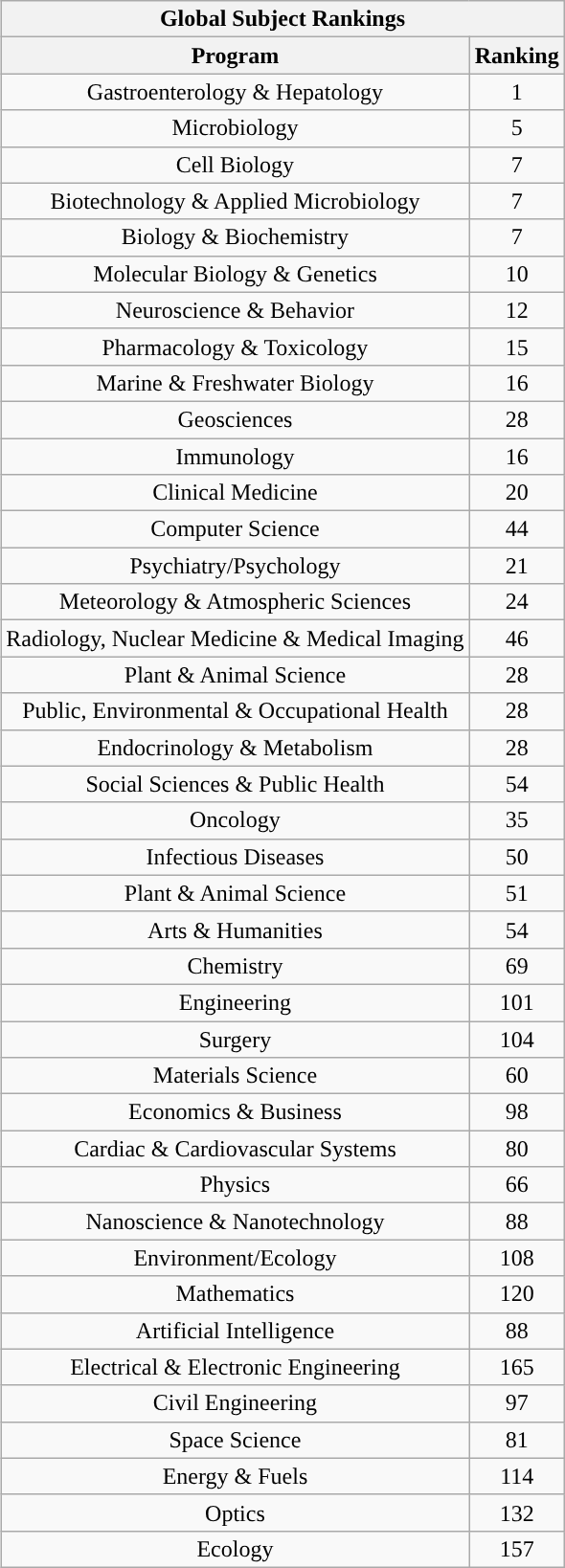<table class="wikitable sortable collapsible collapsed" style="float:right; text-align:center">
<tr>
<th colspan=4>Global Subject Rankings</th>
</tr>
<tr>
<th>Program</th>
<th>Ranking</th>
</tr>
<tr>
<td>Gastroenterology & Hepatology</td>
<td>1</td>
</tr>
<tr>
<td>Microbiology</td>
<td>5</td>
</tr>
<tr>
<td>Cell Biology</td>
<td>7</td>
</tr>
<tr>
<td>Biotechnology & Applied Microbiology</td>
<td>7</td>
</tr>
<tr>
<td>Biology & Biochemistry</td>
<td>7</td>
</tr>
<tr>
<td>Molecular Biology & Genetics</td>
<td>10</td>
</tr>
<tr>
<td>Neuroscience & Behavior</td>
<td>12</td>
</tr>
<tr>
<td>Pharmacology & Toxicology</td>
<td>15</td>
</tr>
<tr>
<td>Marine & Freshwater Biology</td>
<td>16</td>
</tr>
<tr>
<td>Geosciences</td>
<td>28</td>
</tr>
<tr>
<td>Immunology</td>
<td>16</td>
</tr>
<tr>
<td>Clinical Medicine</td>
<td>20</td>
</tr>
<tr>
<td>Computer Science</td>
<td>44</td>
</tr>
<tr>
<td>Psychiatry/Psychology</td>
<td>21</td>
</tr>
<tr>
<td>Meteorology & Atmospheric Sciences</td>
<td>24</td>
</tr>
<tr>
<td>Radiology, Nuclear Medicine & Medical Imaging</td>
<td>46</td>
</tr>
<tr>
<td>Plant & Animal Science</td>
<td>28</td>
</tr>
<tr>
<td>Public, Environmental & Occupational Health</td>
<td>28</td>
</tr>
<tr>
<td>Endocrinology & Metabolism</td>
<td>28</td>
</tr>
<tr>
<td>Social Sciences & Public Health</td>
<td>54</td>
</tr>
<tr>
<td>Oncology</td>
<td>35</td>
</tr>
<tr>
<td>Infectious Diseases</td>
<td>50</td>
</tr>
<tr>
<td>Plant & Animal Science</td>
<td>51</td>
</tr>
<tr>
<td>Arts & Humanities</td>
<td>54</td>
</tr>
<tr>
<td>Chemistry</td>
<td>69</td>
</tr>
<tr>
<td>Engineering</td>
<td>101</td>
</tr>
<tr>
<td>Surgery</td>
<td>104</td>
</tr>
<tr>
<td>Materials Science</td>
<td>60</td>
</tr>
<tr>
<td>Economics & Business</td>
<td>98</td>
</tr>
<tr>
<td>Cardiac & Cardiovascular Systems</td>
<td>80</td>
</tr>
<tr>
<td>Physics</td>
<td>66</td>
</tr>
<tr>
<td>Nanoscience & Nanotechnology</td>
<td>88</td>
</tr>
<tr>
<td>Environment/Ecology</td>
<td>108</td>
</tr>
<tr>
<td>Mathematics</td>
<td>120</td>
</tr>
<tr>
<td>Artificial Intelligence</td>
<td>88</td>
</tr>
<tr>
<td>Electrical & Electronic Engineering</td>
<td>165</td>
</tr>
<tr>
<td>Civil Engineering</td>
<td>97</td>
</tr>
<tr>
<td>Space Science</td>
<td>81</td>
</tr>
<tr>
<td>Energy & Fuels</td>
<td>114</td>
</tr>
<tr>
<td>Optics</td>
<td>132</td>
</tr>
<tr>
<td>Ecology</td>
<td>157</td>
</tr>
</table>
